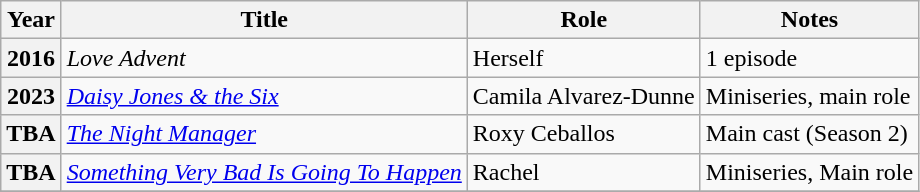<table class="wikitable plainrowheaders sortable">
<tr>
<th scope="col">Year</th>
<th scope="col">Title</th>
<th scope="col" class="unsortable">Role</th>
<th scope="col" class="unsortable">Notes</th>
</tr>
<tr>
<th scope="row">2016</th>
<td><em>Love Advent</em></td>
<td>Herself</td>
<td>1 episode</td>
</tr>
<tr>
<th scope="row">2023</th>
<td><em><a href='#'>Daisy Jones & the Six</a></em></td>
<td>Camila Alvarez-Dunne</td>
<td>Miniseries, main role</td>
</tr>
<tr>
<th scope="row">TBA</th>
<td><em><a href='#'>The Night Manager</a></em></td>
<td>Roxy Ceballos</td>
<td>Main cast (Season 2)</td>
</tr>
<tr>
<th scope="row">TBA</th>
<td><em><a href='#'>Something Very Bad Is Going To Happen </a></em></td>
<td>Rachel</td>
<td>Miniseries, Main role</td>
</tr>
<tr>
</tr>
</table>
